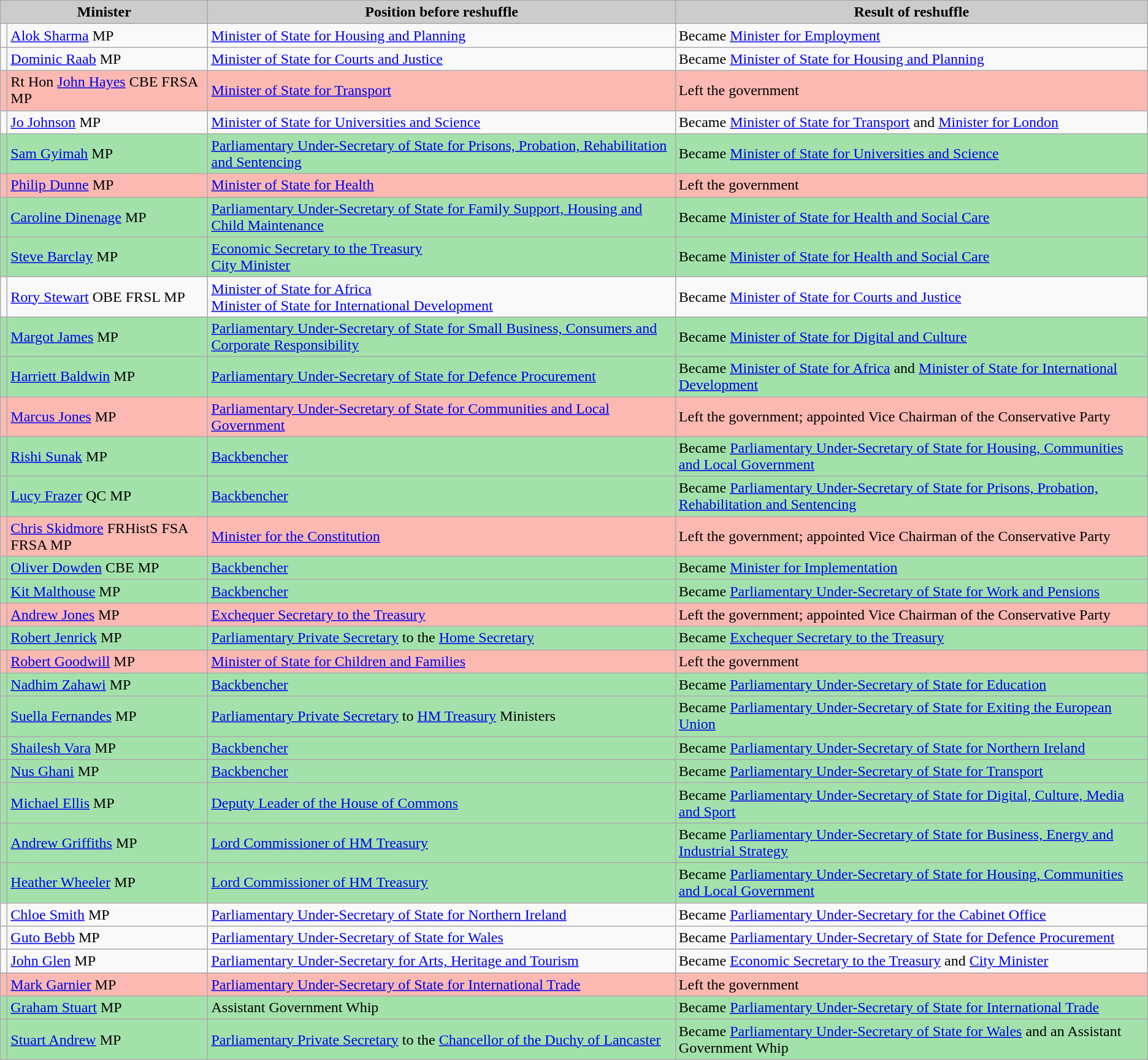<table class="wikitable">
<tr>
<th scope="col" style="background:#ccc;" colspan=2>Minister</th>
<th scope="col" style="background:#ccc;">Position before reshuffle</th>
<th scope="col" style="background:#ccc;">Result of reshuffle</th>
</tr>
<tr>
<td></td>
<td><a href='#'>Alok Sharma</a> MP</td>
<td><a href='#'>Minister of State for Housing and Planning</a></td>
<td>Became <a href='#'>Minister for Employment</a></td>
</tr>
<tr>
<td></td>
<td><a href='#'>Dominic Raab</a> MP</td>
<td><a href='#'>Minister of State for Courts and Justice</a></td>
<td>Became <a href='#'>Minister of State for Housing and Planning</a></td>
</tr>
<tr style="background:#FBB9B2;" colspan="4" |>
<td></td>
<td>Rt Hon <a href='#'>John Hayes</a> CBE FRSA MP</td>
<td><a href='#'>Minister of State for Transport</a></td>
<td>Left the government</td>
</tr>
<tr>
<td></td>
<td><a href='#'>Jo Johnson</a> MP</td>
<td><a href='#'>Minister of State for Universities and Science</a></td>
<td>Became <a href='#'>Minister of State for Transport</a> and <a href='#'>Minister for London</a></td>
</tr>
<tr style="background:#A2E2AA;" colspan="4" |>
<td></td>
<td><a href='#'>Sam Gyimah</a> MP</td>
<td><a href='#'>Parliamentary Under-Secretary of State for Prisons, Probation, Rehabilitation and Sentencing</a></td>
<td>Became <a href='#'>Minister of State for Universities and Science</a></td>
</tr>
<tr style="background:#FBB9B2;" colspan="4" |>
<td></td>
<td><a href='#'>Philip Dunne</a> MP</td>
<td><a href='#'>Minister of State for Health</a></td>
<td>Left the government</td>
</tr>
<tr style="background:#A2E2AA;" colspan="4" |>
<td></td>
<td><a href='#'>Caroline Dinenage</a> MP</td>
<td><a href='#'>Parliamentary Under-Secretary of State for Family Support, Housing and Child Maintenance</a></td>
<td>Became <a href='#'>Minister of State for Health and Social Care</a></td>
</tr>
<tr style="background:#A2E2AA;" colspan="4" |>
<td></td>
<td><a href='#'>Steve Barclay</a> MP</td>
<td><a href='#'>Economic Secretary to the Treasury</a><br><a href='#'>City Minister</a></td>
<td>Became <a href='#'>Minister of State for Health and Social Care</a></td>
</tr>
<tr>
<td></td>
<td><a href='#'>Rory Stewart</a> OBE FRSL MP</td>
<td><a href='#'>Minister of State for Africa</a><br><a href='#'>Minister of State for International Development</a></td>
<td>Became <a href='#'>Minister of State for Courts and Justice</a></td>
</tr>
<tr style="background:#A2E2AA;" colspan="4" |>
<td></td>
<td><a href='#'>Margot James</a> MP</td>
<td><a href='#'>Parliamentary Under-Secretary of State for Small Business, Consumers and Corporate Responsibility</a></td>
<td>Became <a href='#'>Minister of State for Digital and Culture</a></td>
</tr>
<tr style="background:#A2E2AA;" colspan="4" |>
<td></td>
<td><a href='#'>Harriett Baldwin</a> MP</td>
<td><a href='#'>Parliamentary Under-Secretary of State for Defence Procurement</a></td>
<td>Became <a href='#'>Minister of State for Africa</a> and <a href='#'>Minister of State for International Development</a></td>
</tr>
<tr style="background:#FBB9B2;" colspan="4" |>
<td></td>
<td><a href='#'>Marcus Jones</a> MP</td>
<td><a href='#'>Parliamentary Under-Secretary of State for Communities and Local Government</a></td>
<td>Left the government; appointed Vice Chairman of the Conservative Party</td>
</tr>
<tr style="background:#A2E2AA;" colspan="4" |>
<td></td>
<td><a href='#'>Rishi Sunak</a> MP</td>
<td><a href='#'>Backbencher</a></td>
<td>Became <a href='#'>Parliamentary Under-Secretary of State for Housing, Communities and Local Government</a></td>
</tr>
<tr style="background:#A2E2AA;" colspan="4" |>
<td></td>
<td><a href='#'>Lucy Frazer</a> QC MP</td>
<td><a href='#'>Backbencher</a></td>
<td>Became <a href='#'>Parliamentary Under-Secretary of State for Prisons, Probation, Rehabilitation and Sentencing</a></td>
</tr>
<tr style="background:#FBB9B2;" colspan="4" |>
<td></td>
<td><a href='#'>Chris Skidmore</a> FRHistS FSA FRSA MP</td>
<td><a href='#'>Minister for the Constitution</a></td>
<td>Left the government; appointed Vice Chairman of the Conservative Party</td>
</tr>
<tr style="background:#A2E2AA;" colspan="4" |>
<td></td>
<td><a href='#'>Oliver Dowden</a> CBE MP</td>
<td><a href='#'>Backbencher</a></td>
<td>Became <a href='#'>Minister for Implementation</a></td>
</tr>
<tr style="background:#A2E2AA;" colspan="4" |>
<td></td>
<td><a href='#'>Kit Malthouse</a> MP</td>
<td><a href='#'>Backbencher</a></td>
<td>Became <a href='#'>Parliamentary Under-Secretary of State for Work and Pensions</a></td>
</tr>
<tr style="background:#FBB9B2;" colspan="4" |>
<td></td>
<td><a href='#'>Andrew Jones</a> MP</td>
<td><a href='#'>Exchequer Secretary to the Treasury</a></td>
<td>Left the government; appointed Vice Chairman of the Conservative Party</td>
</tr>
<tr style="background:#A2E2AA;" colspan="4" |>
<td></td>
<td><a href='#'>Robert Jenrick</a> MP</td>
<td><a href='#'>Parliamentary Private Secretary</a> to the <a href='#'>Home Secretary</a></td>
<td>Became <a href='#'>Exchequer Secretary to the Treasury</a></td>
</tr>
<tr style="background:#FBB9B2;" colspan="4" |>
<td></td>
<td><a href='#'>Robert Goodwill</a> MP</td>
<td><a href='#'>Minister of State for Children and Families</a></td>
<td>Left the government</td>
</tr>
<tr style="background:#A2E2AA;" colspan="4" |>
<td></td>
<td><a href='#'>Nadhim Zahawi</a> MP</td>
<td><a href='#'>Backbencher</a></td>
<td>Became <a href='#'>Parliamentary Under-Secretary of State for Education</a></td>
</tr>
<tr style="background:#A2E2AA;" colspan="4" |>
<td></td>
<td><a href='#'>Suella Fernandes</a> MP</td>
<td><a href='#'>Parliamentary Private Secretary</a> to <a href='#'>HM Treasury</a> Ministers</td>
<td>Became <a href='#'>Parliamentary Under-Secretary of State for Exiting the European Union</a></td>
</tr>
<tr style="background:#A2E2AA;" colspan="4" |>
<td></td>
<td><a href='#'>Shailesh Vara</a> MP</td>
<td><a href='#'>Backbencher</a></td>
<td>Became <a href='#'>Parliamentary Under-Secretary of State for Northern Ireland</a></td>
</tr>
<tr style="background:#A2E2AA;" colspan="4" |>
<td></td>
<td><a href='#'>Nus Ghani</a> MP</td>
<td><a href='#'>Backbencher</a></td>
<td>Became <a href='#'>Parliamentary Under-Secretary of State for Transport</a></td>
</tr>
<tr style="background:#A2E2AA;" colspan="4" |>
<td></td>
<td><a href='#'>Michael Ellis</a> MP</td>
<td><a href='#'>Deputy Leader of the House of Commons</a></td>
<td>Became <a href='#'>Parliamentary Under-Secretary of State for Digital, Culture, Media and Sport</a></td>
</tr>
<tr style="background:#A2E2AA;" colspan="4" |>
<td></td>
<td><a href='#'>Andrew Griffiths</a> MP</td>
<td><a href='#'>Lord Commissioner of HM Treasury</a></td>
<td>Became <a href='#'>Parliamentary Under-Secretary of State for Business, Energy and Industrial Strategy</a></td>
</tr>
<tr style="background:#A2E2AA;" colspan="4" |>
<td></td>
<td><a href='#'>Heather Wheeler</a> MP</td>
<td><a href='#'>Lord Commissioner of HM Treasury</a></td>
<td>Became <a href='#'>Parliamentary Under-Secretary of State for Housing, Communities and Local Government</a></td>
</tr>
<tr>
<td></td>
<td><a href='#'>Chloe Smith</a> MP</td>
<td><a href='#'>Parliamentary Under-Secretary of State for Northern Ireland</a></td>
<td>Became <a href='#'>Parliamentary Under-Secretary for the Cabinet Office</a></td>
</tr>
<tr>
<td></td>
<td><a href='#'>Guto Bebb</a> MP</td>
<td><a href='#'>Parliamentary Under-Secretary of State for Wales</a></td>
<td>Became <a href='#'>Parliamentary Under-Secretary of State for Defence Procurement</a></td>
</tr>
<tr>
<td></td>
<td><a href='#'>John Glen</a> MP</td>
<td><a href='#'>Parliamentary Under-Secretary for Arts, Heritage and Tourism</a></td>
<td>Became <a href='#'>Economic Secretary to the Treasury</a> and <a href='#'>City Minister</a></td>
</tr>
<tr style="background:#FBB9B2;" colspan="4" |>
<td></td>
<td><a href='#'>Mark Garnier</a> MP</td>
<td><a href='#'>Parliamentary Under-Secretary of State for International Trade</a></td>
<td>Left the government</td>
</tr>
<tr style="background:#A2E2AA;" colspan="4" |>
<td></td>
<td><a href='#'>Graham Stuart</a> MP</td>
<td>Assistant Government Whip</td>
<td>Became <a href='#'>Parliamentary Under-Secretary of State for International Trade</a></td>
</tr>
<tr style="background:#A2E2AA;" colspan="4" |>
<td></td>
<td><a href='#'>Stuart Andrew</a> MP</td>
<td><a href='#'>Parliamentary Private Secretary</a> to the <a href='#'>Chancellor of the Duchy of Lancaster</a></td>
<td>Became <a href='#'>Parliamentary Under-Secretary of State for Wales</a> and an Assistant Government Whip</td>
</tr>
</table>
